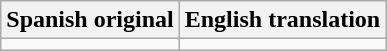<table class="wikitable">
<tr>
<th>Spanish original</th>
<th>English translation</th>
</tr>
<tr style="vertical-align:top; text-align:center; white-space:nowrap;">
<td></td>
<td></td>
</tr>
</table>
